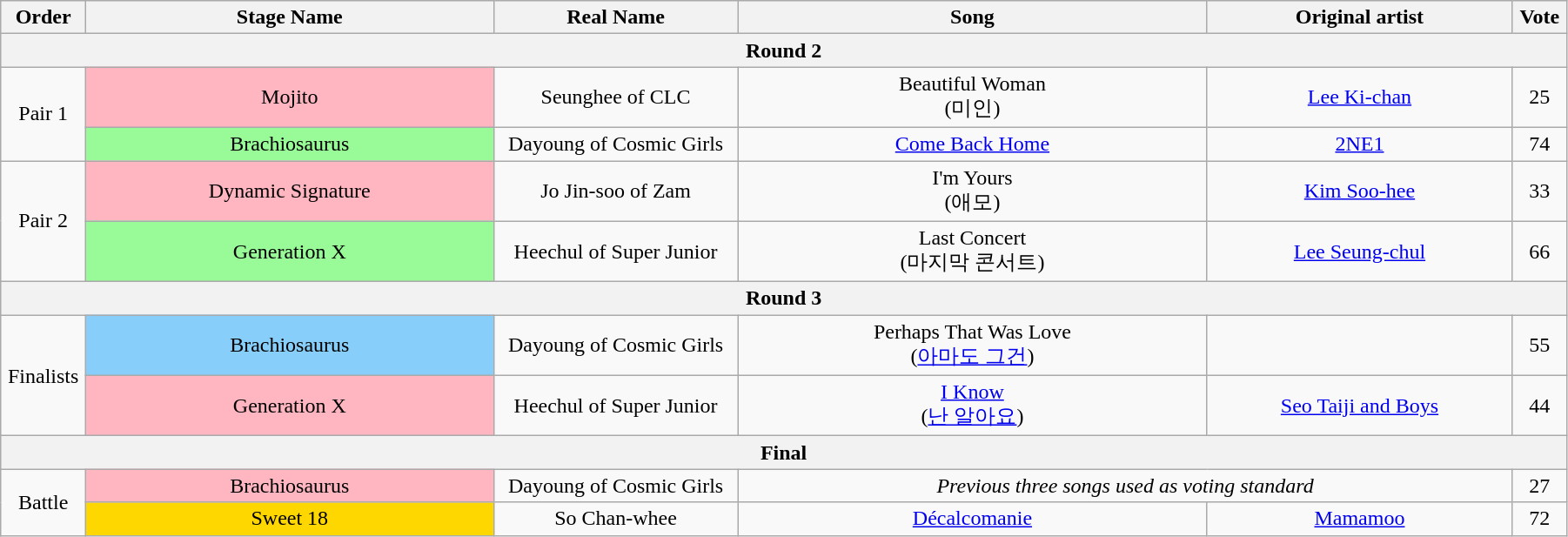<table class="wikitable" style="text-align:center; width:95%;">
<tr>
<th style="width:1%;">Order</th>
<th style="width:20%;">Stage Name</th>
<th style="width:12%;">Real Name</th>
<th style="width:23%;">Song</th>
<th style="width:15%;">Original artist</th>
<th style="width:1%;">Vote</th>
</tr>
<tr>
<th colspan=6>Round 2</th>
</tr>
<tr>
<td rowspan=2>Pair 1</td>
<td bgcolor="lightpink">Mojito</td>
<td>Seunghee of CLC</td>
<td>Beautiful Woman<br>(미인)</td>
<td><a href='#'>Lee Ki-chan</a></td>
<td>25</td>
</tr>
<tr>
<td bgcolor="palegreen">Brachiosaurus</td>
<td>Dayoung of Cosmic Girls</td>
<td><a href='#'>Come Back Home</a></td>
<td><a href='#'>2NE1</a></td>
<td>74</td>
</tr>
<tr>
<td rowspan=2>Pair 2</td>
<td bgcolor="lightpink">Dynamic Signature</td>
<td>Jo Jin-soo of Zam</td>
<td>I'm Yours<br>(애모)</td>
<td><a href='#'>Kim Soo-hee</a></td>
<td>33</td>
</tr>
<tr>
<td bgcolor="palegreen">Generation X</td>
<td>Heechul of Super Junior</td>
<td>Last Concert<br>(마지막 콘서트)</td>
<td><a href='#'>Lee Seung-chul</a></td>
<td>66</td>
</tr>
<tr>
<th colspan=6>Round 3</th>
</tr>
<tr>
<td rowspan=2>Finalists</td>
<td bgcolor="lightskyblue">Brachiosaurus</td>
<td>Dayoung of Cosmic Girls</td>
<td>Perhaps That Was Love<br>(<a href='#'>아마도 그건</a>)</td>
<td></td>
<td>55</td>
</tr>
<tr>
<td bgcolor="lightpink">Generation X</td>
<td>Heechul of Super Junior</td>
<td><a href='#'>I Know</a><br>(<a href='#'>난 알아요</a>)</td>
<td><a href='#'>Seo Taiji and Boys</a></td>
<td>44</td>
</tr>
<tr>
<th colspan=6>Final</th>
</tr>
<tr>
<td rowspan=2>Battle</td>
<td bgcolor="lightpink">Brachiosaurus</td>
<td>Dayoung of Cosmic Girls</td>
<td colspan=2><em>Previous three songs used as voting standard</em></td>
<td>27</td>
</tr>
<tr>
<td bgcolor="gold">Sweet 18</td>
<td>So Chan-whee</td>
<td><a href='#'>Décalcomanie</a></td>
<td><a href='#'>Mamamoo</a></td>
<td>72</td>
</tr>
</table>
